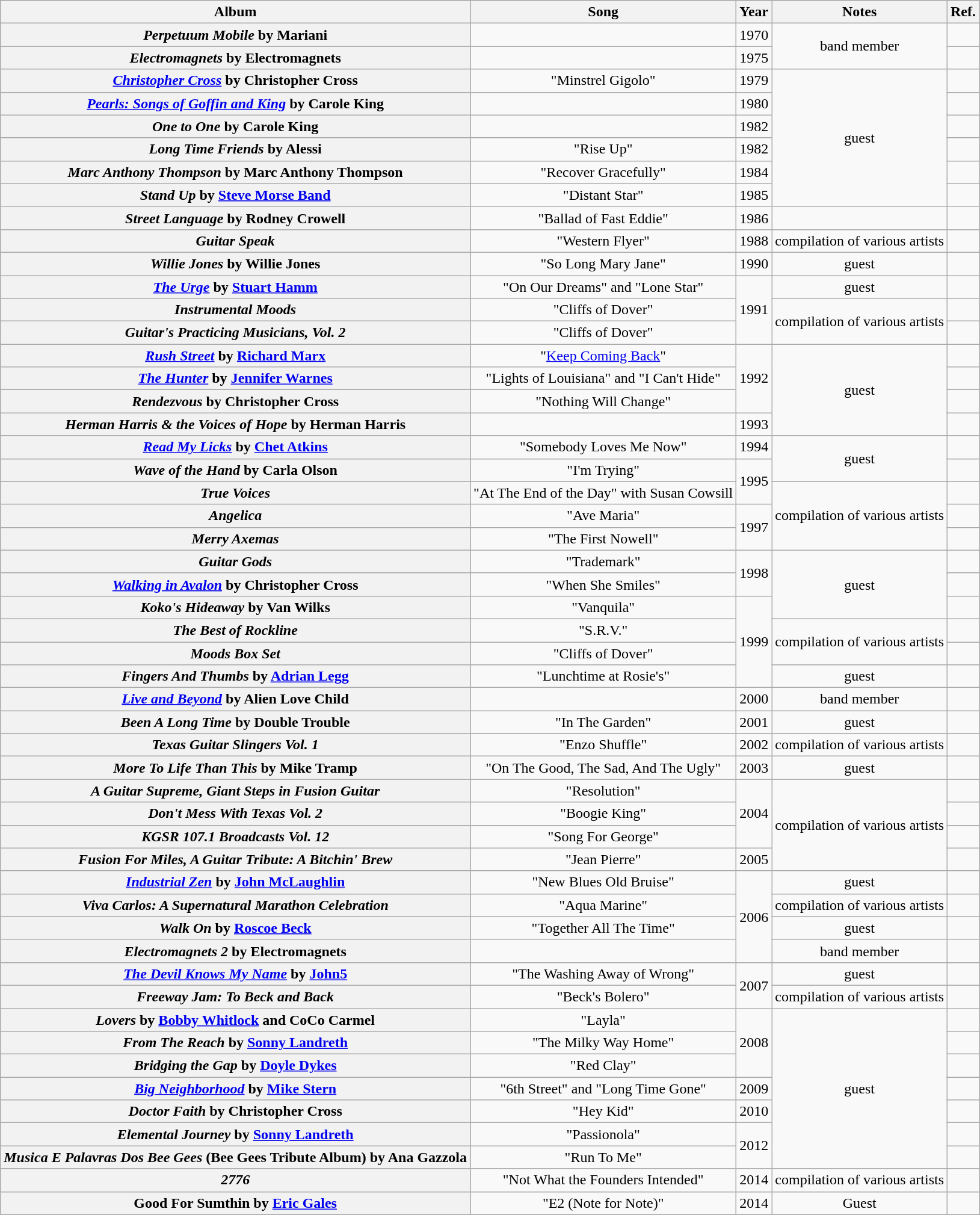<table class="wikitable plainrowheaders" style="text-align:center;">
<tr>
<th scope="col">Album</th>
<th scope="col">Song</th>
<th scope="col">Year</th>
<th scope="col">Notes</th>
<th scope="col">Ref.</th>
</tr>
<tr>
<th scope="row"><em>Perpetuum Mobile</em> by Mariani</th>
<td></td>
<td>1970</td>
<td rowspan=2>band member</td>
<td></td>
</tr>
<tr>
<th scope="row"><em>Electromagnets</em> by Electromagnets</th>
<td></td>
<td>1975</td>
<td></td>
</tr>
<tr>
<th scope="row"><em><a href='#'>Christopher Cross</a></em> by Christopher Cross</th>
<td>"Minstrel Gigolo"</td>
<td>1979</td>
<td rowspan=6>guest</td>
<td></td>
</tr>
<tr>
<th scope="row"><em><a href='#'>Pearls: Songs of Goffin and King</a></em> by Carole King</th>
<td></td>
<td>1980</td>
<td></td>
</tr>
<tr>
<th scope="row"><em>One to One</em> by Carole King</th>
<td></td>
<td>1982</td>
<td></td>
</tr>
<tr>
<th scope="row"><em>Long Time Friends</em> by Alessi</th>
<td>"Rise Up"</td>
<td>1982</td>
<td></td>
</tr>
<tr>
<th scope="row"><em>Marc Anthony Thompson</em> by Marc Anthony Thompson</th>
<td>"Recover Gracefully"</td>
<td>1984</td>
<td></td>
</tr>
<tr>
<th scope="row"><em>Stand Up</em> by <a href='#'>Steve Morse Band</a></th>
<td>"Distant Star"</td>
<td>1985</td>
<td></td>
</tr>
<tr>
<th scope="row"><em>Street Language</em> by Rodney Crowell</th>
<td>"Ballad of Fast Eddie"</td>
<td>1986</td>
<td></td>
</tr>
<tr>
<th scope="row"><em>Guitar Speak</em></th>
<td>"Western Flyer"</td>
<td>1988</td>
<td>compilation of various artists</td>
<td></td>
</tr>
<tr>
<th scope="row"><em>Willie Jones</em> by Willie Jones</th>
<td>"So Long Mary Jane"</td>
<td>1990</td>
<td>guest</td>
<td></td>
</tr>
<tr>
<th scope="row"><em><a href='#'>The Urge</a></em> by <a href='#'>Stuart Hamm</a></th>
<td>"On Our Dreams" and "Lone Star"</td>
<td rowspan=3>1991</td>
<td>guest</td>
<td></td>
</tr>
<tr>
<th scope="row"><em>Instrumental Moods</em></th>
<td>"Cliffs of Dover"</td>
<td rowspan=2>compilation of various artists</td>
<td></td>
</tr>
<tr>
<th scope="row"><em>Guitar's Practicing Musicians, Vol. 2</em></th>
<td>"Cliffs of Dover"</td>
<td></td>
</tr>
<tr>
<th scope="row"><em><a href='#'>Rush Street</a></em> by <a href='#'>Richard Marx</a></th>
<td>"<a href='#'>Keep Coming Back</a>"</td>
<td rowspan=3>1992</td>
<td rowspan=4>guest</td>
<td></td>
</tr>
<tr>
<th scope="row"><em><a href='#'>The Hunter</a></em> by <a href='#'>Jennifer Warnes</a></th>
<td>"Lights of Louisiana" and "I Can't Hide"</td>
<td></td>
</tr>
<tr>
<th scope="row"><em>Rendezvous</em> by Christopher Cross</th>
<td>"Nothing Will Change"</td>
<td></td>
</tr>
<tr>
<th scope="row"><em>Herman Harris & the Voices of Hope</em> by Herman Harris</th>
<td></td>
<td>1993</td>
<td></td>
</tr>
<tr>
<th scope="row"><em><a href='#'>Read My Licks</a></em> by <a href='#'>Chet Atkins</a></th>
<td>"Somebody Loves Me Now"</td>
<td>1994</td>
<td rowspan=2>guest</td>
<td></td>
</tr>
<tr>
<th scope="row"><em>Wave of the Hand</em> by Carla Olson</th>
<td>"I'm Trying"</td>
<td rowspan=2>1995</td>
<td></td>
</tr>
<tr>
<th scope="row"><em>True Voices</em></th>
<td>"At The End of the Day" with Susan Cowsill</td>
<td rowspan=3>compilation of various artists</td>
<td></td>
</tr>
<tr>
<th scope="row"><em>Angelica</em></th>
<td>"Ave Maria"</td>
<td rowspan=2>1997</td>
<td></td>
</tr>
<tr>
<th scope="row"><em>Merry Axemas</em></th>
<td>"The First Nowell"</td>
<td></td>
</tr>
<tr>
<th scope="row"><em>Guitar Gods</em></th>
<td>"Trademark"</td>
<td rowspan=2>1998</td>
<td rowspan=3>guest</td>
<td></td>
</tr>
<tr>
<th scope="row"><em><a href='#'>Walking in Avalon</a></em> by Christopher Cross</th>
<td>"When She Smiles"</td>
<td></td>
</tr>
<tr>
<th scope="row"><em>Koko's Hideaway</em> by Van Wilks</th>
<td>"Vanquila"</td>
<td rowspan=4>1999</td>
<td></td>
</tr>
<tr>
<th scope="row"><em>The Best of Rockline</em></th>
<td>"S.R.V."</td>
<td rowspan=2>compilation of various artists</td>
<td></td>
</tr>
<tr>
<th scope="row"><em>Moods Box Set</em></th>
<td>"Cliffs of Dover"</td>
<td></td>
</tr>
<tr>
<th scope="row"><em>Fingers And Thumbs</em> by <a href='#'>Adrian Legg</a></th>
<td>"Lunchtime at Rosie's"</td>
<td>guest</td>
<td></td>
</tr>
<tr>
<th scope="row"><em><a href='#'>Live and Beyond</a></em> by Alien Love Child</th>
<td></td>
<td>2000</td>
<td>band member</td>
<td></td>
</tr>
<tr>
<th scope="row"><em>Been A Long Time</em> by Double Trouble</th>
<td>"In The Garden"</td>
<td>2001</td>
<td>guest</td>
<td></td>
</tr>
<tr>
<th scope="row"><em>Texas Guitar Slingers Vol. 1</em></th>
<td>"Enzo Shuffle"</td>
<td>2002</td>
<td>compilation of various artists</td>
<td></td>
</tr>
<tr>
<th scope="row"><em>More To Life Than This</em> by Mike Tramp</th>
<td>"On The Good, The Sad, And The Ugly"</td>
<td>2003</td>
<td>guest</td>
<td></td>
</tr>
<tr>
<th scope="row"><em>A Guitar Supreme, Giant Steps in Fusion Guitar</em></th>
<td>"Resolution"</td>
<td rowspan=3>2004</td>
<td rowspan=4>compilation of various artists</td>
<td></td>
</tr>
<tr>
<th scope="row"><em>Don't Mess With Texas Vol. 2</em></th>
<td>"Boogie King"</td>
<td></td>
</tr>
<tr>
<th scope="row"><em>KGSR 107.1 Broadcasts Vol. 12</em></th>
<td>"Song For George"</td>
<td></td>
</tr>
<tr>
<th scope="row"><em>Fusion For Miles, A Guitar Tribute: A Bitchin' Brew</em></th>
<td>"Jean Pierre"</td>
<td>2005</td>
<td></td>
</tr>
<tr>
<th scope="row"><em><a href='#'>Industrial Zen</a></em> by <a href='#'>John McLaughlin</a></th>
<td>"New Blues Old Bruise"</td>
<td rowspan=4>2006</td>
<td>guest</td>
<td></td>
</tr>
<tr>
<th scope="row"><em>Viva Carlos: A Supernatural Marathon Celebration</em></th>
<td>"Aqua Marine"</td>
<td>compilation of various artists</td>
<td></td>
</tr>
<tr>
<th scope="row"><em>Walk On</em> by <a href='#'>Roscoe Beck</a></th>
<td>"Together All The Time"</td>
<td>guest</td>
<td></td>
</tr>
<tr>
<th scope="row"><em>Electromagnets 2</em> by Electromagnets</th>
<td></td>
<td>band member</td>
<td></td>
</tr>
<tr>
<th scope="row"><em><a href='#'>The Devil Knows My Name</a></em> by <a href='#'>John5</a></th>
<td>"The Washing Away of Wrong"</td>
<td rowspan=2>2007</td>
<td>guest</td>
<td></td>
</tr>
<tr>
<th scope="row"><em>Freeway Jam: To Beck and Back</em></th>
<td>"Beck's Bolero"</td>
<td>compilation of various artists</td>
<td></td>
</tr>
<tr>
<th scope="row"><em>Lovers</em> by <a href='#'>Bobby Whitlock</a> and CoCo Carmel</th>
<td>"Layla"</td>
<td rowspan=3>2008</td>
<td rowspan=7>guest</td>
<td></td>
</tr>
<tr>
<th scope="row"><em>From The Reach</em> by <a href='#'>Sonny Landreth</a></th>
<td>"The Milky Way Home"</td>
<td></td>
</tr>
<tr>
<th scope="row"><em>Bridging the Gap</em> by <a href='#'>Doyle Dykes</a></th>
<td>"Red Clay"</td>
<td></td>
</tr>
<tr>
<th scope="row"><em><a href='#'>Big Neighborhood</a></em> by <a href='#'>Mike Stern</a></th>
<td>"6th Street" and "Long Time Gone"</td>
<td>2009</td>
<td></td>
</tr>
<tr>
<th scope="row"><em>Doctor Faith</em> by Christopher Cross</th>
<td>"Hey Kid"</td>
<td>2010</td>
<td></td>
</tr>
<tr>
<th scope="row"><em>Elemental Journey</em> by <a href='#'>Sonny Landreth</a></th>
<td>"Passionola"</td>
<td rowspan=2>2012</td>
<td></td>
</tr>
<tr>
<th scope="row"><em>Musica E Palavras Dos Bee Gees</em> (Bee Gees Tribute Album) by Ana Gazzola</th>
<td>"Run To Me"</td>
<td></td>
</tr>
<tr>
<th scope="row"><em>2776</em></th>
<td>"Not What the Founders Intended"</td>
<td>2014</td>
<td>compilation of various artists</td>
<td></td>
</tr>
<tr>
<th scope="row">Good For Sumthin by <a href='#'>Eric Gales</a></th>
<td>"E2 (Note for Note)"</td>
<td>2014</td>
<td>Guest</td>
<td></td>
</tr>
</table>
